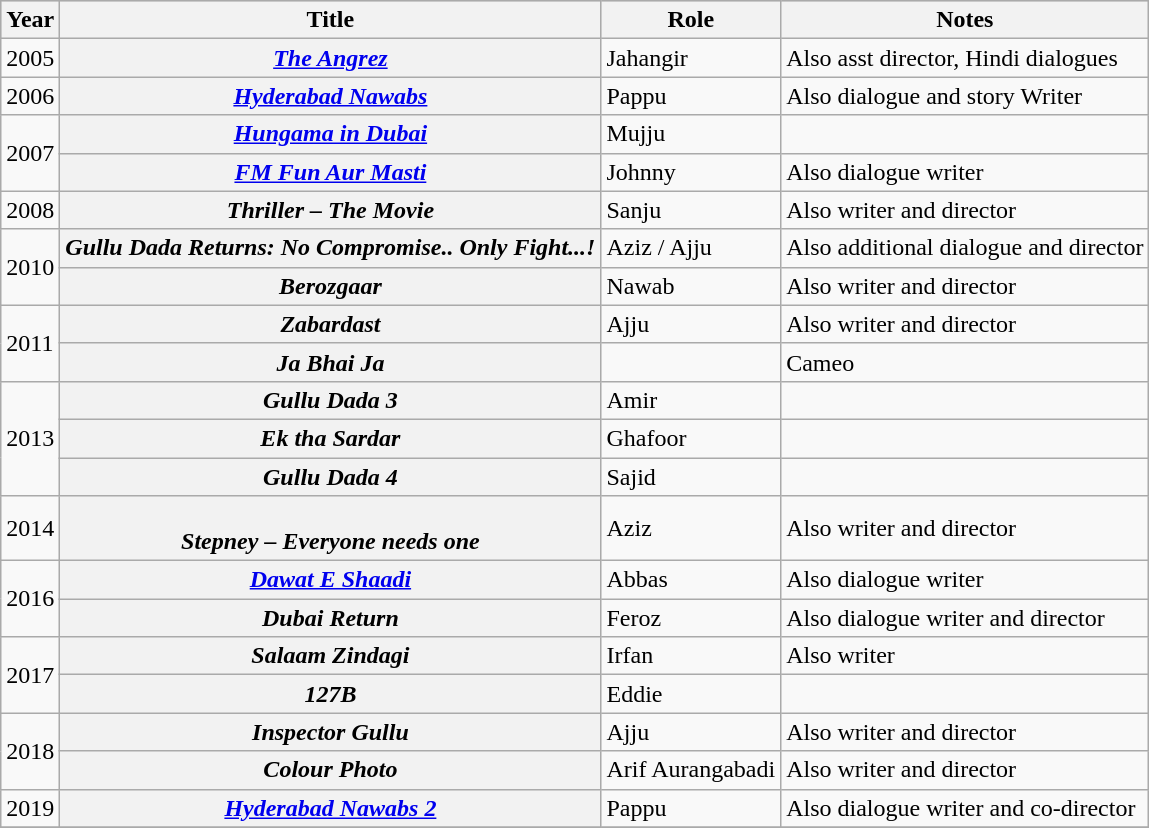<table class="wikitable sortable plainrowheaders">
<tr style="background:#ccc; text-align:center;">
<th scope="col">Year</th>
<th scope="col">Title</th>
<th scope="col">Role</th>
<th class=unsortable scope="col">Notes</th>
</tr>
<tr>
<td>2005</td>
<th scope="row"><em><a href='#'>The Angrez</a></em></th>
<td>Jahangir</td>
<td>Also asst director, Hindi dialogues</td>
</tr>
<tr>
<td>2006</td>
<th scope="row"><em><a href='#'>Hyderabad Nawabs</a></em></th>
<td>Pappu</td>
<td>Also dialogue and story Writer</td>
</tr>
<tr>
<td rowspan="2">2007</td>
<th scope="row"><em><a href='#'>Hungama in Dubai</a></em></th>
<td>Mujju</td>
<td></td>
</tr>
<tr>
<th scope="row"><em><a href='#'>FM Fun Aur Masti</a></em></th>
<td>Johnny</td>
<td>Also dialogue writer</td>
</tr>
<tr>
<td>2008</td>
<th scope="row"><em>Thriller – The Movie </em></th>
<td>Sanju</td>
<td>Also writer and director</td>
</tr>
<tr>
<td rowspan="2">2010</td>
<th scope="row"><em>Gullu Dada Returns: No Compromise.. Only Fight...! </em></th>
<td>Aziz / Ajju</td>
<td>Also additional dialogue and director</td>
</tr>
<tr>
<th scope="row"><em>Berozgaar</em></th>
<td>Nawab</td>
<td>Also writer and director</td>
</tr>
<tr>
<td rowspan="2">2011</td>
<th scope="row"><em>Zabardast</em></th>
<td>Ajju</td>
<td>Also writer and director</td>
</tr>
<tr>
<th scope="row"><em>Ja Bhai Ja</em></th>
<td></td>
<td>Cameo</td>
</tr>
<tr>
<td rowspan="3">2013</td>
<th scope="row"><em>Gullu Dada 3 </em></th>
<td>Amir</td>
<td></td>
</tr>
<tr>
<th scope="row"><em>Ek tha Sardar </em></th>
<td>Ghafoor</td>
<td></td>
</tr>
<tr>
<th scope="row"><em>Gullu Dada 4 </em></th>
<td>Sajid</td>
<td></td>
</tr>
<tr>
<td>2014</td>
<th scope="row"><br><em>Stepney – Everyone needs one </em></th>
<td>Aziz</td>
<td>Also writer and director</td>
</tr>
<tr>
<td rowspan="2">2016</td>
<th scope="row"><em><a href='#'>Dawat E Shaadi</a></em></th>
<td>Abbas</td>
<td>Also dialogue writer</td>
</tr>
<tr =>
<th scope="row"><em>Dubai Return</em></th>
<td>Feroz</td>
<td>Also dialogue writer and director</td>
</tr>
<tr>
<td rowspan="2">2017</td>
<th scope="row"><em>Salaam Zindagi</em></th>
<td>Irfan</td>
<td>Also writer</td>
</tr>
<tr>
<th scope="row"><em>127B</em></th>
<td>Eddie</td>
<td></td>
</tr>
<tr>
<td rowspan="2">2018</td>
<th scope="row"><em>Inspector Gullu</em></th>
<td>Ajju</td>
<td>Also writer and director</td>
</tr>
<tr>
<th scope="row"><em>Colour Photo</em></th>
<td>Arif Aurangabadi</td>
<td>Also writer and director</td>
</tr>
<tr>
<td>2019</td>
<th scope="row"><em><a href='#'>Hyderabad Nawabs 2</a></em></th>
<td>Pappu</td>
<td>Also dialogue writer and co-director</td>
</tr>
<tr>
</tr>
</table>
